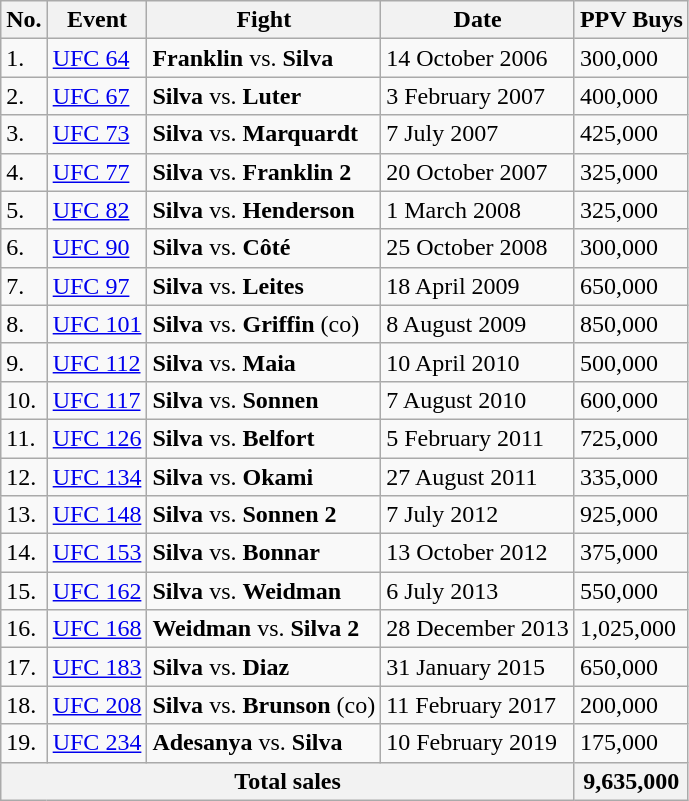<table class="wikitable sortable">
<tr>
<th>No.</th>
<th>Event</th>
<th>Fight</th>
<th>Date</th>
<th>PPV Buys</th>
</tr>
<tr>
<td>1.</td>
<td><a href='#'>UFC 64</a></td>
<td><strong>Franklin</strong> vs. <strong>Silva</strong></td>
<td>14 October 2006</td>
<td>300,000</td>
</tr>
<tr>
<td>2.</td>
<td><a href='#'>UFC 67</a></td>
<td><strong>Silva</strong> vs. <strong>Luter</strong></td>
<td>3 February 2007</td>
<td>400,000</td>
</tr>
<tr>
<td>3.</td>
<td><a href='#'>UFC 73</a></td>
<td><strong>Silva</strong> vs. <strong>Marquardt</strong></td>
<td>7 July 2007</td>
<td>425,000</td>
</tr>
<tr>
<td>4.</td>
<td><a href='#'>UFC 77</a></td>
<td><strong>Silva</strong> vs. <strong>Franklin 2</strong></td>
<td>20 October 2007</td>
<td>325,000</td>
</tr>
<tr>
<td>5.</td>
<td><a href='#'>UFC 82</a></td>
<td><strong>Silva</strong> vs. <strong>Henderson</strong></td>
<td>1 March 2008</td>
<td>325,000</td>
</tr>
<tr>
<td>6.</td>
<td><a href='#'>UFC 90</a></td>
<td><strong>Silva</strong> vs. <strong>Côté</strong></td>
<td>25 October 2008</td>
<td>300,000</td>
</tr>
<tr>
<td>7.</td>
<td><a href='#'>UFC 97</a></td>
<td><strong>Silva</strong> vs. <strong>Leites</strong></td>
<td>18 April 2009</td>
<td>650,000</td>
</tr>
<tr>
<td>8.</td>
<td><a href='#'>UFC 101</a></td>
<td><strong>Silva</strong> vs. <strong>Griffin</strong> (co)</td>
<td>8 August 2009</td>
<td>850,000</td>
</tr>
<tr>
<td>9.</td>
<td><a href='#'>UFC 112</a></td>
<td><strong>Silva</strong> vs. <strong>Maia</strong></td>
<td>10 April 2010</td>
<td>500,000</td>
</tr>
<tr>
<td>10.</td>
<td><a href='#'>UFC 117</a></td>
<td><strong>Silva</strong> vs. <strong>Sonnen</strong></td>
<td>7 August 2010</td>
<td>600,000</td>
</tr>
<tr>
<td>11.</td>
<td><a href='#'>UFC 126</a></td>
<td><strong>Silva</strong> vs. <strong>Belfort</strong></td>
<td>5 February 2011</td>
<td>725,000</td>
</tr>
<tr>
<td>12.</td>
<td><a href='#'>UFC 134</a></td>
<td><strong>Silva</strong> vs. <strong>Okami</strong></td>
<td>27 August 2011</td>
<td>335,000</td>
</tr>
<tr>
<td>13.</td>
<td><a href='#'>UFC 148</a></td>
<td><strong>Silva</strong> vs. <strong>Sonnen 2</strong></td>
<td>7 July 2012</td>
<td>925,000</td>
</tr>
<tr>
<td>14.</td>
<td><a href='#'>UFC 153</a></td>
<td><strong>Silva</strong> vs. <strong>Bonnar</strong></td>
<td>13 October 2012</td>
<td>375,000</td>
</tr>
<tr>
<td>15.</td>
<td><a href='#'>UFC 162</a></td>
<td><strong>Silva</strong> vs. <strong>Weidman</strong></td>
<td>6 July 2013</td>
<td>550,000</td>
</tr>
<tr>
<td>16.</td>
<td><a href='#'>UFC 168</a></td>
<td><strong>Weidman</strong> vs. <strong>Silva 2</strong></td>
<td>28 December 2013</td>
<td>1,025,000</td>
</tr>
<tr>
<td>17.</td>
<td><a href='#'>UFC 183</a></td>
<td><strong>Silva</strong> vs. <strong>Diaz</strong></td>
<td>31 January 2015</td>
<td>650,000</td>
</tr>
<tr>
<td>18.</td>
<td><a href='#'>UFC 208</a></td>
<td><strong>Silva</strong> vs. <strong>Brunson</strong> (co)</td>
<td>11 February 2017</td>
<td>200,000</td>
</tr>
<tr>
<td>19.</td>
<td><a href='#'>UFC 234</a></td>
<td><strong>Adesanya</strong> vs. <strong>Silva</strong></td>
<td>10 February 2019</td>
<td>175,000</td>
</tr>
<tr>
<th colspan="4">Total sales</th>
<th>9,635,000</th>
</tr>
</table>
